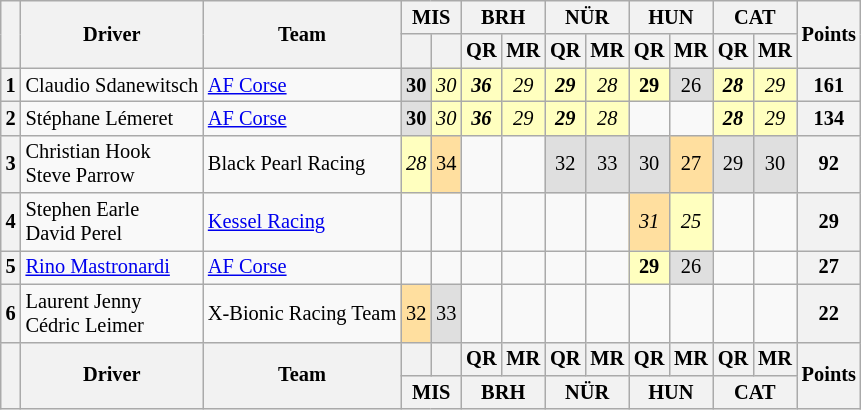<table class="wikitable" style="font-size: 85%; text-align:center;">
<tr>
<th rowspan=2></th>
<th rowspan=2>Driver</th>
<th rowspan=2>Team</th>
<th colspan=2>MIS<br></th>
<th colspan=2>BRH<br></th>
<th colspan=2>NÜR<br></th>
<th colspan=2>HUN<br></th>
<th colspan=2>CAT<br></th>
<th rowspan=2>Points</th>
</tr>
<tr>
<th></th>
<th></th>
<th>QR</th>
<th>MR</th>
<th>QR</th>
<th>MR</th>
<th>QR</th>
<th>MR</th>
<th>QR</th>
<th>MR</th>
</tr>
<tr>
<th>1</th>
<td align=left> Claudio Sdanewitsch</td>
<td align=left> <a href='#'>AF Corse</a></td>
<td style="background:#DFDFDF;"><strong>30</strong></td>
<td style="background:#FFFFBF;"><em>30</em></td>
<td style="background:#FFFFBF;"><strong><em>36</em></strong></td>
<td style="background:#FFFFBF;"><em>29</em></td>
<td style="background:#FFFFBF;"><strong><em>29</em></strong></td>
<td style="background:#FFFFBF;"><em>28</em></td>
<td style="background:#FFFFBF;"><strong>29</strong></td>
<td style="background:#DFDFDF;">26</td>
<td style="background:#FFFFBF;"><strong><em>28</em></strong></td>
<td style="background:#FFFFBF;"><em>29</em></td>
<th>161</th>
</tr>
<tr>
<th>2</th>
<td align=left> Stéphane Lémeret</td>
<td align=left> <a href='#'>AF Corse</a></td>
<td style="background:#DFDFDF;"><strong>30</strong></td>
<td style="background:#FFFFBF;"><em>30</em></td>
<td style="background:#FFFFBF;"><strong><em>36</em></strong></td>
<td style="background:#FFFFBF;"><em>29</em></td>
<td style="background:#FFFFBF;"><strong><em>29</em></strong></td>
<td style="background:#FFFFBF;"><em>28</em></td>
<td></td>
<td></td>
<td style="background:#FFFFBF;"><strong><em>28</em></strong></td>
<td style="background:#FFFFBF;"><em>29</em></td>
<th>134</th>
</tr>
<tr>
<th>3</th>
<td align=left> Christian Hook<br> Steve Parrow</td>
<td align=left> Black Pearl Racing</td>
<td style="background:#FFFFBF;"><em>28</em></td>
<td style="background:#FFDF9F;">34</td>
<td></td>
<td></td>
<td style="background:#DFDFDF;">32</td>
<td style="background:#DFDFDF;">33</td>
<td style="background:#DFDFDF;">30</td>
<td style="background:#FFDF9F;">27</td>
<td style="background:#DFDFDF;">29</td>
<td style="background:#DFDFDF;">30</td>
<th>92</th>
</tr>
<tr>
<th>4</th>
<td align=left> Stephen Earle<br> David Perel</td>
<td align=left> <a href='#'>Kessel Racing</a></td>
<td></td>
<td></td>
<td></td>
<td></td>
<td></td>
<td></td>
<td style="background:#FFDF9F;"><em>31</em></td>
<td style="background:#FFFFBF;"><em>25</em></td>
<td></td>
<td></td>
<th>29</th>
</tr>
<tr>
<th>5</th>
<td align=left> <a href='#'>Rino Mastronardi</a></td>
<td align=left> <a href='#'>AF Corse</a></td>
<td></td>
<td></td>
<td></td>
<td></td>
<td></td>
<td></td>
<td style="background:#FFFFBF;"><strong>29</strong></td>
<td style="background:#DFDFDF;">26</td>
<td></td>
<td></td>
<th>27</th>
</tr>
<tr>
<th>6</th>
<td align=left> Laurent Jenny<br> Cédric Leimer</td>
<td align=left> X-Bionic Racing Team</td>
<td style="background:#FFDF9F;">32</td>
<td style="background:#DFDFDF;">33</td>
<td></td>
<td></td>
<td></td>
<td></td>
<td></td>
<td></td>
<td></td>
<td></td>
<th>22</th>
</tr>
<tr valign="top">
<th valign=middle rowspan=2></th>
<th valign=middle rowspan=2>Driver</th>
<th valign=middle rowspan=2>Team</th>
<th></th>
<th></th>
<th>QR</th>
<th>MR</th>
<th>QR</th>
<th>MR</th>
<th>QR</th>
<th>MR</th>
<th>QR</th>
<th>MR</th>
<th valign=middle rowspan=2>Points</th>
</tr>
<tr>
<th colspan=2>MIS<br></th>
<th colspan=2>BRH<br></th>
<th colspan=2>NÜR<br></th>
<th colspan=2>HUN<br></th>
<th colspan=2>CAT<br></th>
</tr>
</table>
